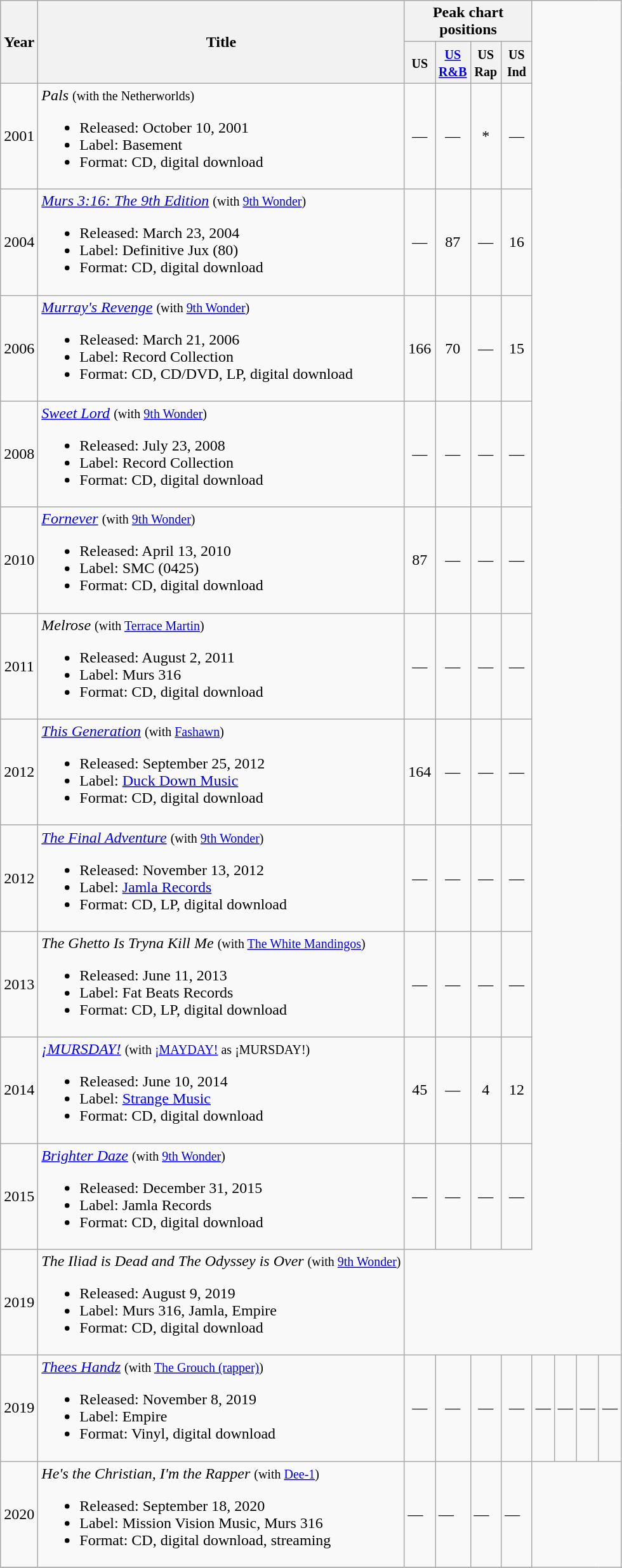<table class="wikitable">
<tr>
<th style="text-align:center;" rowspan="2">Year</th>
<th style="text-align:center;" rowspan="2">Title</th>
<th style="text-align:center;" colspan="4">Peak chart positions</th>
</tr>
<tr>
<th style="text-align:center; width:25px;"><small>US</small><br></th>
<th style="text-align:center; width:25px;"><small><a href='#'>US R&B</a></small><br></th>
<th style="text-align:center; width:25px;"><small>US Rap</small><br></th>
<th style="text-align:center; width:25px;"><small>US Ind</small><br></th>
</tr>
<tr>
<td align=center>2001</td>
<td><em>Pals</em> <small>(with the Netherworlds)</small><br><ul><li>Released: October 10, 2001</li><li>Label: Basement</li><li>Format: CD, digital download</li></ul></td>
<td align=center>—</td>
<td align=center>—</td>
<td align=center>*</td>
<td align=center>—</td>
</tr>
<tr>
<td align=center>2004</td>
<td><em><a href='#'>Murs 3:16: The 9th Edition</a></em> <small>(with <a href='#'>9th Wonder</a>)</small><br><ul><li>Released: March 23, 2004</li><li>Label: Definitive Jux (80)</li><li>Format: CD, digital download</li></ul></td>
<td align=center>—</td>
<td align=center>87</td>
<td align=center>—</td>
<td align=center>16</td>
</tr>
<tr>
<td align=center>2006</td>
<td align=left><em><a href='#'>Murray's Revenge</a></em> <small>(with <a href='#'>9th Wonder</a>)</small><br><ul><li>Released: March 21, 2006</li><li>Label: Record Collection</li><li>Format: CD, CD/DVD, LP, digital download</li></ul></td>
<td align=center>166</td>
<td align=center>70</td>
<td align=center>—</td>
<td align=center>15</td>
</tr>
<tr>
<td align=center>2008</td>
<td align=left><em><a href='#'>Sweet Lord</a></em> <small>(with <a href='#'>9th Wonder</a>)</small><br><ul><li>Released: July 23, 2008</li><li>Label: Record Collection</li><li>Format: CD, digital download</li></ul></td>
<td align=center>—</td>
<td align=center>—</td>
<td align=center>—</td>
<td align=center>—</td>
</tr>
<tr>
<td align=center>2010</td>
<td align=left><em><a href='#'>Fornever</a></em> <small>(with <a href='#'>9th Wonder</a>)</small><br><ul><li>Released: April 13, 2010</li><li>Label: SMC (0425)</li><li>Format: CD, digital download</li></ul></td>
<td align=center>87</td>
<td align=center>—</td>
<td align=center>—</td>
<td align=center>—</td>
</tr>
<tr>
<td align=center>2011</td>
<td align=left><em>Melrose</em> <small>(with <a href='#'>Terrace Martin</a>)</small><br><ul><li>Released: August 2, 2011</li><li>Label: Murs 316</li><li>Format: CD, digital download</li></ul></td>
<td align=center>—</td>
<td align=center>—</td>
<td align=center>—</td>
<td align=center>—</td>
</tr>
<tr>
<td align=center>2012</td>
<td align=left><em><a href='#'>This Generation</a></em> <small>(with <a href='#'>Fashawn</a>)</small><br><ul><li>Released: September 25, 2012</li><li>Label: <a href='#'>Duck Down Music</a></li><li>Format: CD, digital download</li></ul></td>
<td align=center>164</td>
<td align=center>—</td>
<td align=center>—</td>
<td align=center>—</td>
</tr>
<tr>
<td align=center>2012</td>
<td align=left><em><a href='#'>The Final Adventure</a></em> <small>(with <a href='#'>9th Wonder</a>)</small><br><ul><li>Released: November 13, 2012</li><li>Label: <a href='#'>Jamla Records</a></li><li>Format: CD, LP, digital download</li></ul></td>
<td align=center>—</td>
<td align=center>—</td>
<td align=center>—</td>
<td align=center>—</td>
</tr>
<tr>
<td align=center>2013</td>
<td align=left><em>The Ghetto Is Tryna Kill Me</em> <small>(with <a href='#'>The White Mandingos</a>)</small><br><ul><li>Released: June 11, 2013</li><li>Label: Fat Beats Records</li><li>Format: CD, LP, digital download</li></ul></td>
<td align=center>—</td>
<td align=center>—</td>
<td align=center>—</td>
<td align=center>—</td>
</tr>
<tr>
<td align=center>2014</td>
<td align=left><em><a href='#'>¡MURSDAY!</a></em> <small>(with <a href='#'>¡MAYDAY!</a> as ¡MURSDAY!)</small><br><ul><li>Released: June 10, 2014</li><li>Label: <a href='#'>Strange Music</a></li><li>Format: CD, digital download</li></ul></td>
<td align=center>45</td>
<td align=center>—</td>
<td align=center>4</td>
<td align=center>12</td>
</tr>
<tr>
<td align=center>2015</td>
<td><em><a href='#'>Brighter Daze</a></em> <small>(with <a href='#'>9th Wonder</a>)</small><br><ul><li>Released: December 31, 2015</li><li>Label: Jamla Records</li><li>Format: CD, digital download</li></ul></td>
<td align=center>—</td>
<td align=center>—</td>
<td align=center>—</td>
<td align=center>—</td>
</tr>
<tr>
<td>2019</td>
<td><em>The Iliad is Dead and The Odyssey is Over</em> <small>(with <a href='#'>9th Wonder</a>)</small><br><ul><li>Released: August 9, 2019</li><li>Label: Murs 316, Jamla, Empire</li><li>Format: CD, digital download</li></ul></td>
</tr>
<tr>
<td align=center>2019</td>
<td><em><a href='#'>Thees Handz</a></em> <small>(with <a href='#'>The Grouch (rapper)</a>)</small><br><ul><li>Released: November 8, 2019</li><li>Label: Empire</li><li>Format: Vinyl, digital download</li></ul></td>
<td align=center>—</td>
<td align=center>—</td>
<td align=center>—</td>
<td align=center>—</td>
<td>—</td>
<td>—</td>
<td>—</td>
<td>—</td>
</tr>
<tr>
<td>2020</td>
<td><em>He's the Christian, I'm the Rapper</em> <small>(with <a href='#'>Dee-1</a>)</small><br><ul><li>Released: September 18, 2020</li><li>Label: Mission Vision Music, Murs 316</li><li>Format: CD, digital download, streaming</li></ul></td>
<td>—</td>
<td>—</td>
<td>—</td>
<td>—</td>
</tr>
<tr>
</tr>
</table>
